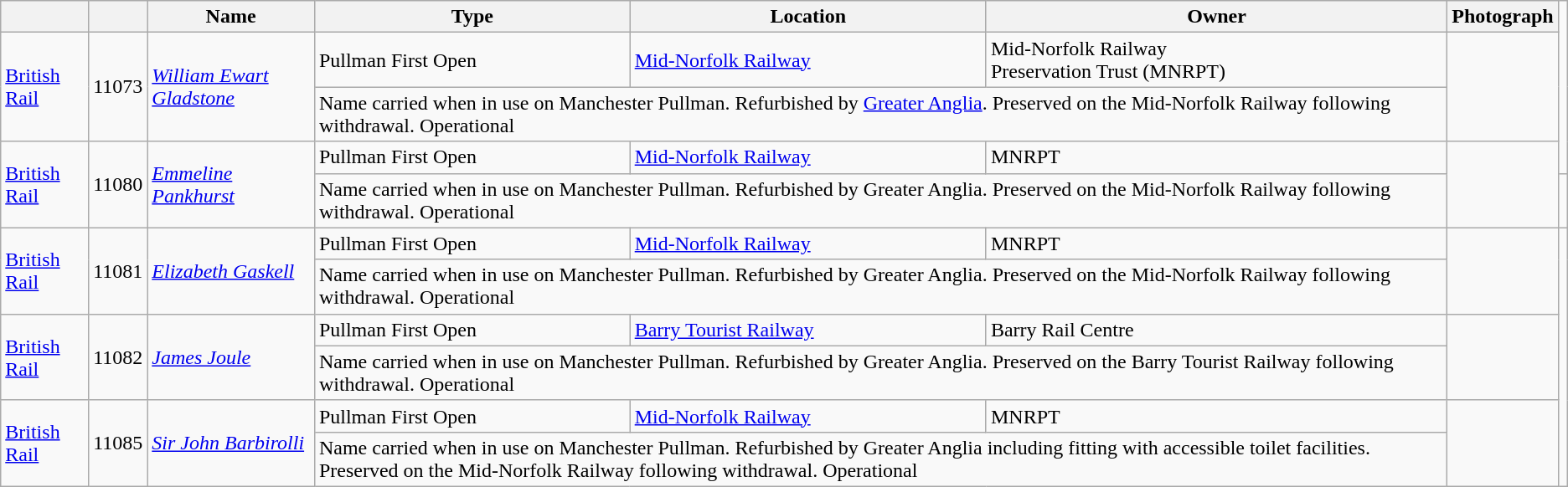<table class="wikitable sortable">
<tr>
<th></th>
<th></th>
<th>Name</th>
<th>Type</th>
<th>Location</th>
<th>Owner</th>
<th class="unsortable">Photograph</th>
</tr>
<tr>
<td rowspan="2"><a href='#'>British Rail</a></td>
<td rowspan="2">11073</td>
<td rowspan="2"><em><a href='#'>William Ewart Gladstone</a></em></td>
<td>Pullman First Open</td>
<td><a href='#'>Mid-Norfolk Railway</a></td>
<td>Mid-Norfolk Railway<br> Preservation Trust (MNRPT)</td>
<td rowspan="2"></td>
</tr>
<tr>
<td colspan="3">Name carried when in use on Manchester Pullman.  Refurbished by <a href='#'>Greater Anglia</a>.  Preserved on the Mid-Norfolk Railway following withdrawal.  Operational</td>
</tr>
<tr>
<td rowspan="2"><a href='#'>British Rail</a></td>
<td rowspan="2">11080</td>
<td rowspan="2"><em><a href='#'>Emmeline Pankhurst</a></em></td>
<td>Pullman First Open</td>
<td><a href='#'>Mid-Norfolk Railway</a></td>
<td>MNRPT</td>
<td rowspan="2"></td>
</tr>
<tr>
<td colspan="3">Name carried when in use on Manchester Pullman.  Refurbished by Greater Anglia.  Preserved on the Mid-Norfolk Railway following withdrawal. Operational</td>
<td></td>
</tr>
<tr>
<td rowspan="2"><a href='#'>British Rail</a></td>
<td rowspan="2">11081</td>
<td rowspan="2"><em><a href='#'>Elizabeth Gaskell</a></em></td>
<td>Pullman First Open</td>
<td><a href='#'>Mid-Norfolk Railway</a></td>
<td>MNRPT</td>
<td rowspan="2"></td>
</tr>
<tr>
<td colspan="3">Name carried when in use on Manchester Pullman.  Refurbished by Greater Anglia.  Preserved on the Mid-Norfolk Railway following withdrawal. Operational</td>
</tr>
<tr>
<td rowspan="2"><a href='#'>British Rail</a></td>
<td rowspan="2">11082</td>
<td rowspan="2"><em><a href='#'>James Joule</a></em></td>
<td>Pullman First Open</td>
<td><a href='#'>Barry Tourist Railway</a></td>
<td>Barry Rail Centre</td>
<td rowspan="2"></td>
</tr>
<tr>
<td colspan="3">Name carried when in use on Manchester Pullman.  Refurbished by Greater Anglia.  Preserved on the Barry Tourist Railway following withdrawal. Operational</td>
</tr>
<tr>
<td rowspan="2"><a href='#'>British Rail</a></td>
<td rowspan="2">11085</td>
<td rowspan="2"><em><a href='#'>Sir John Barbirolli</a></em></td>
<td>Pullman First Open</td>
<td><a href='#'>Mid-Norfolk Railway</a></td>
<td>MNRPT</td>
<td rowspan="2"></td>
</tr>
<tr>
<td colspan="3">Name carried when in use on Manchester Pullman.  Refurbished by Greater Anglia including fitting with accessible toilet facilities.  Preserved on the Mid-Norfolk Railway following withdrawal. Operational</td>
</tr>
</table>
